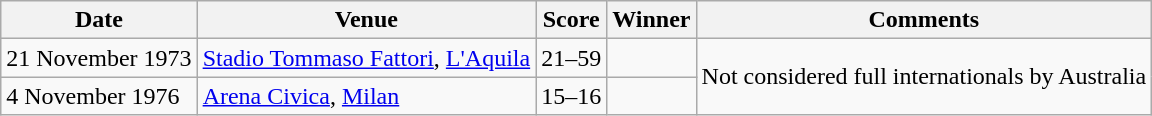<table class="wikitable">
<tr>
<th>Date</th>
<th>Venue</th>
<th>Score</th>
<th>Winner</th>
<th>Comments</th>
</tr>
<tr>
<td>21 November 1973</td>
<td><a href='#'>Stadio Tommaso Fattori</a>, <a href='#'>L'Aquila</a></td>
<td align="center">21–59</td>
<td></td>
<td rowspan="2">Not considered full internationals by Australia</td>
</tr>
<tr>
<td>4 November 1976</td>
<td><a href='#'>Arena Civica</a>, <a href='#'>Milan</a></td>
<td align="center">15–16</td>
<td></td>
</tr>
</table>
